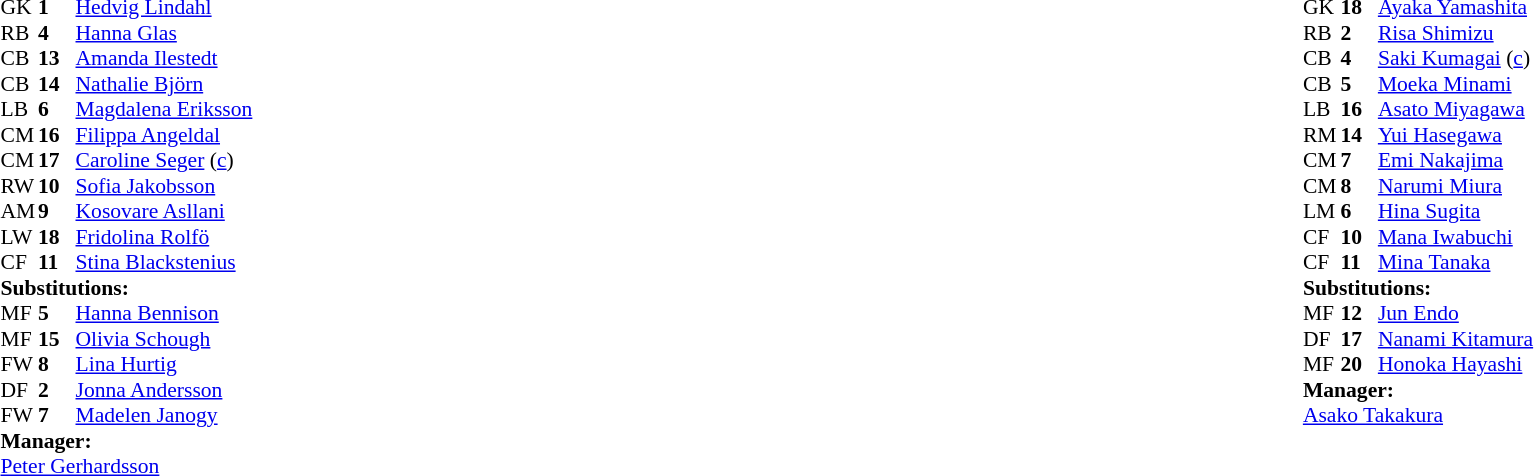<table width="100%">
<tr>
<td valign="top" width="40%"><br><table style="font-size:90%" cellspacing="0" cellpadding="0">
<tr>
<th width=25></th>
<th width=25></th>
</tr>
<tr>
<td>GK</td>
<td><strong>1</strong></td>
<td><a href='#'>Hedvig Lindahl</a></td>
</tr>
<tr>
<td>RB</td>
<td><strong>4</strong></td>
<td><a href='#'>Hanna Glas</a></td>
</tr>
<tr>
<td>CB</td>
<td><strong>13</strong></td>
<td><a href='#'>Amanda Ilestedt</a></td>
<td></td>
</tr>
<tr>
<td>CB</td>
<td><strong>14</strong></td>
<td><a href='#'>Nathalie Björn</a></td>
</tr>
<tr>
<td>LB</td>
<td><strong>6</strong></td>
<td><a href='#'>Magdalena Eriksson</a></td>
</tr>
<tr>
<td>CM</td>
<td><strong>16</strong></td>
<td><a href='#'>Filippa Angeldal</a></td>
<td></td>
<td></td>
</tr>
<tr>
<td>CM</td>
<td><strong>17</strong></td>
<td><a href='#'>Caroline Seger</a> (<a href='#'>c</a>)</td>
</tr>
<tr>
<td>RW</td>
<td><strong>10</strong></td>
<td><a href='#'>Sofia Jakobsson</a></td>
<td></td>
<td></td>
</tr>
<tr>
<td>AM</td>
<td><strong>9</strong></td>
<td><a href='#'>Kosovare Asllani</a></td>
<td></td>
<td></td>
</tr>
<tr>
<td>LW</td>
<td><strong>18</strong></td>
<td><a href='#'>Fridolina Rolfö</a></td>
<td></td>
<td></td>
</tr>
<tr>
<td>CF</td>
<td><strong>11</strong></td>
<td><a href='#'>Stina Blackstenius</a></td>
<td></td>
<td></td>
</tr>
<tr>
<td colspan=3><strong>Substitutions:</strong></td>
</tr>
<tr>
<td>MF</td>
<td><strong>5</strong></td>
<td><a href='#'>Hanna Bennison</a></td>
<td></td>
<td></td>
</tr>
<tr>
<td>MF</td>
<td><strong>15</strong></td>
<td><a href='#'>Olivia Schough</a></td>
<td></td>
<td></td>
</tr>
<tr>
<td>FW</td>
<td><strong>8</strong></td>
<td><a href='#'>Lina Hurtig</a></td>
<td></td>
<td></td>
</tr>
<tr>
<td>DF</td>
<td><strong>2</strong></td>
<td><a href='#'>Jonna Andersson</a></td>
<td></td>
<td></td>
</tr>
<tr>
<td>FW</td>
<td><strong>7</strong></td>
<td><a href='#'>Madelen Janogy</a></td>
<td></td>
<td></td>
</tr>
<tr>
<td colspan=3><strong>Manager:</strong></td>
</tr>
<tr>
<td colspan=3><a href='#'>Peter Gerhardsson</a></td>
</tr>
</table>
</td>
<td valign="top"></td>
<td valign="top" width="50%"><br><table style="font-size:90%; margin:auto" cellspacing="0" cellpadding="0">
<tr>
<th width=25></th>
<th width=25></th>
</tr>
<tr>
<td>GK</td>
<td><strong>18</strong></td>
<td><a href='#'>Ayaka Yamashita</a></td>
</tr>
<tr>
<td>RB</td>
<td><strong>2</strong></td>
<td><a href='#'>Risa Shimizu</a></td>
</tr>
<tr>
<td>CB</td>
<td><strong>4</strong></td>
<td><a href='#'>Saki Kumagai</a> (<a href='#'>c</a>)</td>
</tr>
<tr>
<td>CB</td>
<td><strong>5</strong></td>
<td><a href='#'>Moeka Minami</a></td>
</tr>
<tr>
<td>LB</td>
<td><strong>16</strong></td>
<td><a href='#'>Asato Miyagawa</a></td>
</tr>
<tr>
<td>RM</td>
<td><strong>14</strong></td>
<td><a href='#'>Yui Hasegawa</a></td>
<td></td>
<td></td>
</tr>
<tr>
<td>CM</td>
<td><strong>7</strong></td>
<td><a href='#'>Emi Nakajima</a></td>
<td></td>
<td></td>
</tr>
<tr>
<td>CM</td>
<td><strong>8</strong></td>
<td><a href='#'>Narumi Miura</a></td>
<td></td>
<td></td>
</tr>
<tr>
<td>LM</td>
<td><strong>6</strong></td>
<td><a href='#'>Hina Sugita</a></td>
</tr>
<tr>
<td>CF</td>
<td><strong>10</strong></td>
<td><a href='#'>Mana Iwabuchi</a></td>
<td></td>
</tr>
<tr>
<td>CF</td>
<td><strong>11</strong></td>
<td><a href='#'>Mina Tanaka</a></td>
</tr>
<tr>
<td colspan=3><strong>Substitutions:</strong></td>
</tr>
<tr>
<td>MF</td>
<td><strong>12</strong></td>
<td><a href='#'>Jun Endo</a></td>
<td></td>
<td></td>
</tr>
<tr>
<td>DF</td>
<td><strong>17</strong></td>
<td><a href='#'>Nanami Kitamura</a></td>
<td></td>
<td></td>
</tr>
<tr>
<td>MF</td>
<td><strong>20</strong></td>
<td><a href='#'>Honoka Hayashi</a></td>
<td></td>
<td></td>
</tr>
<tr>
<td colspan=3><strong>Manager:</strong></td>
</tr>
<tr>
<td colspan=3><a href='#'>Asako Takakura</a></td>
</tr>
</table>
</td>
</tr>
</table>
